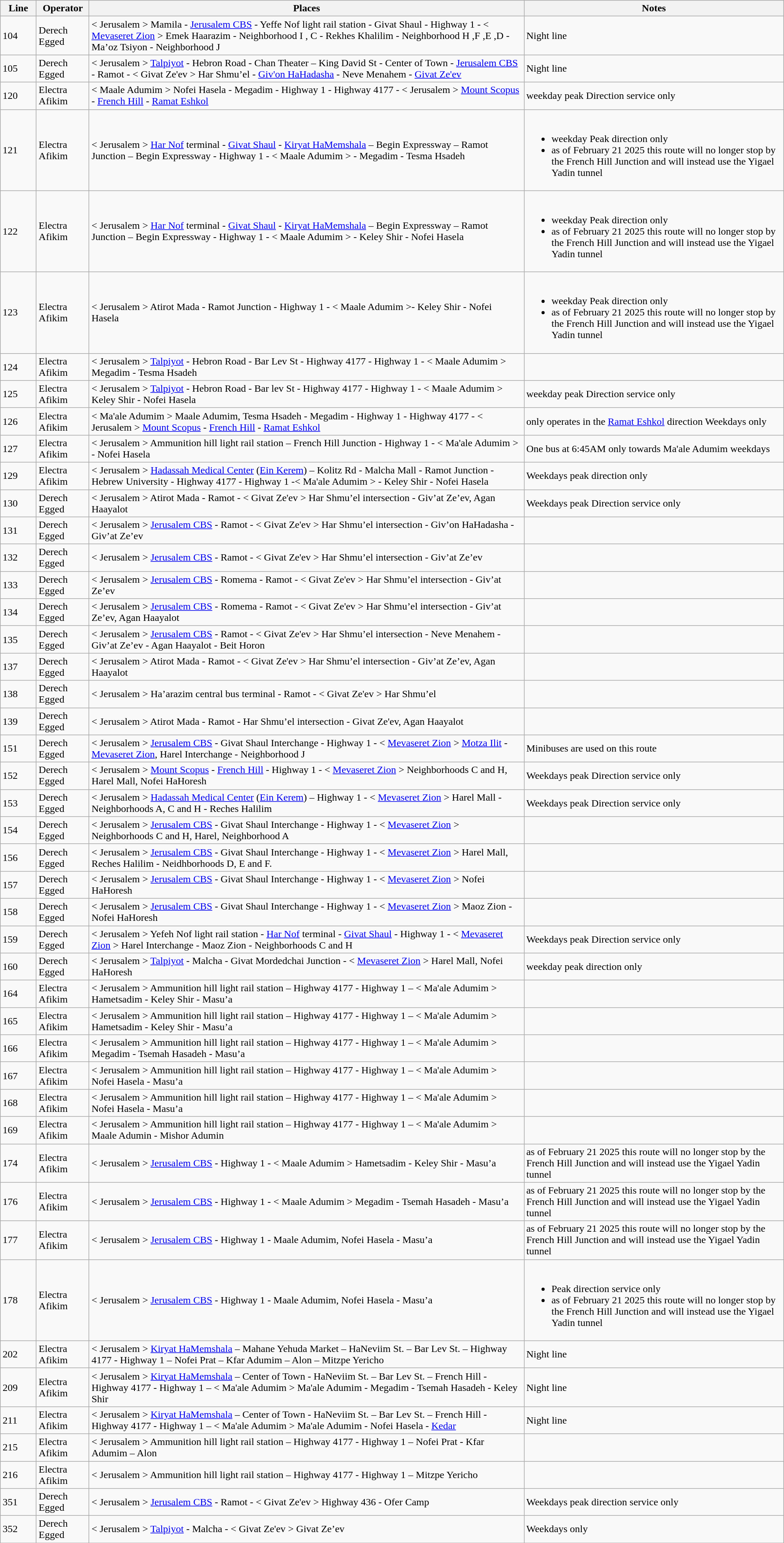<table class="wikitable">
<tr>
<th width="50">Line</th>
<th>Operator</th>
<th>Places</th>
<th>Notes</th>
</tr>
<tr>
<td>104</td>
<td>Derech Egged</td>
<td>< Jerusalem > Mamila - <a href='#'>Jerusalem CBS</a> - Yeffe Nof light rail station - Givat Shaul - Highway 1 - < <a href='#'>Mevaseret Zion</a> > Emek Haarazim - Neighborhood I , C - Rekhes Khalilim - Neighborhood H ,F ,E ,D - Ma’oz Tsiyon - Neighborhood J</td>
<td>Night line</td>
</tr>
<tr>
<td>105</td>
<td>Derech Egged</td>
<td>< Jerusalem >   <a href='#'>Talpiyot</a> - Hebron Road - Chan Theater – King David St - Center of Town -  <a href='#'>Jerusalem CBS</a> - Ramot -  < Givat Ze'ev > Har Shmu’el - <a href='#'>Giv'on HaHadasha</a> - Neve Menahem - <a href='#'>Givat Ze'ev</a></td>
<td>Night line<br></td>
</tr>
<tr>
<td>120</td>
<td>Electra Afikim</td>
<td>< Maale Adumim > Nofei Hasela - Megadim - Highway 1  - Highway 4177  -  < Jerusalem > <a href='#'>Mount Scopus</a> - <a href='#'>French Hill</a> - <a href='#'>Ramat Eshkol</a></td>
<td>weekday peak Direction service only</td>
</tr>
<tr>
<td>121</td>
<td>Electra Afikim</td>
<td>< Jerusalem > <a href='#'>Har Nof</a> terminal - <a href='#'>Givat Shaul</a> -  <a href='#'>Kiryat HaMemshala</a>  – Begin Expressway – Ramot Junction – Begin Expressway - Highway 1  - < Maale Adumim > - Megadim - Tesma Hsadeh</td>
<td><br><ul><li>weekday Peak direction only</li><li>as of February 21 2025 this route will no longer stop by the French Hill Junction and will instead use the Yigael Yadin tunnel</li></ul></td>
</tr>
<tr>
<td>122</td>
<td>Electra Afikim</td>
<td>< Jerusalem > <a href='#'>Har Nof</a> terminal - <a href='#'>Givat Shaul</a> -  <a href='#'>Kiryat HaMemshala</a>  – Begin Expressway – Ramot Junction – Begin Expressway - Highway 1  - < Maale Adumim > - Keley Shir - Nofei Hasela</td>
<td><br><ul><li>weekday Peak direction only</li><li>as of February 21 2025 this route will no longer stop by the French Hill Junction and will instead use the Yigael Yadin tunnel</li></ul></td>
</tr>
<tr>
<td>123</td>
<td>Electra Afikim</td>
<td>< Jerusalem >  Atirot Mada - Ramot Junction -  Highway 1  -  < Maale Adumim >-  Keley Shir - Nofei Hasela</td>
<td><br><ul><li>weekday Peak direction only</li><li>as of February 21 2025 this route will no longer stop by the French Hill Junction and will instead use the Yigael Yadin tunnel</li></ul></td>
</tr>
<tr>
<td>124</td>
<td>Electra Afikim</td>
<td>< Jerusalem >  <a href='#'>Talpiyot</a>  - Hebron Road - Bar Lev St  - Highway 4177 - Highway 1  - < Maale Adumim > Megadim - Tesma Hsadeh</td>
<td></td>
</tr>
<tr>
<td>125</td>
<td>Electra Afikim</td>
<td>< Jerusalem >  <a href='#'>Talpiyot</a> - Hebron Road - Bar lev St   - Highway 4177 - Highway 1  - < Maale Adumim > Keley Shir - Nofei Hasela</td>
<td>weekday peak Direction service only</td>
</tr>
<tr>
<td>126</td>
<td>Electra Afikim</td>
<td>< Ma'ale Adumim > Maale Adumim, Tesma Hsadeh - Megadim  - Highway 1  - Highway 4177  -  < Jerusalem > <a href='#'>Mount Scopus</a> - <a href='#'>French Hill</a> - <a href='#'>Ramat Eshkol</a></td>
<td>only operates in the <a href='#'>Ramat Eshkol</a> direction Weekdays only</td>
</tr>
<tr>
<td>127</td>
<td>Electra Afikim</td>
<td>< Jerusalem >  Ammunition hill light rail station – French Hill Junction - Highway 1  - < Ma'ale Adumim > - Nofei Hasela</td>
<td>One bus at 6:45AM only towards Ma'ale Adumim weekdays</td>
</tr>
<tr>
<td>129</td>
<td>Electra Afikim</td>
<td>< Jerusalem >  <a href='#'>Hadassah Medical Center</a> (<a href='#'>Ein Kerem</a>) – Kolitz Rd - Malcha Mall - Ramot Junction - Hebrew University - Highway 4177 - Highway 1  -< Ma'ale Adumim >  - Keley Shir - Nofei Hasela</td>
<td>Weekdays peak direction only</td>
</tr>
<tr>
<td>130</td>
<td>Derech Egged</td>
<td>< Jerusalem >  Atirot Mada  - Ramot -  < Givat Ze'ev > Har Shmu’el intersection - Giv’at Ze’ev, Agan Haayalot</td>
<td>Weekdays peak Direction service only</td>
</tr>
<tr>
<td>131</td>
<td>Derech Egged</td>
<td>< Jerusalem > <a href='#'>Jerusalem CBS</a>  - Ramot -  < Givat Ze'ev > Har Shmu’el intersection - Giv’on HaHadasha - Giv’at Ze’ev</td>
<td></td>
</tr>
<tr>
<td>132</td>
<td>Derech Egged</td>
<td>< Jerusalem > <a href='#'>Jerusalem CBS</a> - Ramot -  < Givat Ze'ev > Har Shmu’el intersection - Giv’at Ze’ev</td>
<td></td>
</tr>
<tr>
<td>133</td>
<td>Derech Egged</td>
<td>< Jerusalem > <a href='#'>Jerusalem CBS</a> - Romema - Ramot -  < Givat Ze'ev > Har Shmu’el intersection - Giv’at Ze’ev</td>
<td></td>
</tr>
<tr>
<td>134</td>
<td>Derech Egged</td>
<td>< Jerusalem >  <a href='#'>Jerusalem CBS</a> - Romema - Ramot -  < Givat Ze'ev > Har Shmu’el intersection - Giv’at Ze’ev, Agan Haayalot</td>
<td></td>
</tr>
<tr>
<td>135</td>
<td>Derech Egged</td>
<td>< Jerusalem >  <a href='#'>Jerusalem CBS</a> - Ramot -  < Givat Ze'ev > Har Shmu’el intersection - Neve Menahem - Giv’at Ze’ev - Agan Haayalot - Beit Horon</td>
<td></td>
</tr>
<tr>
<td>137</td>
<td>Derech Egged</td>
<td>< Jerusalem >  Atirot Mada - Ramot -  < Givat Ze'ev > Har Shmu’el intersection - Giv’at Ze’ev,  Agan Haayalot</td>
<td></td>
</tr>
<tr>
<td>138</td>
<td>Derech Egged</td>
<td>< Jerusalem >  Ha’arazim central bus terminal - Ramot - < Givat Ze'ev > Har Shmu’el</td>
<td></td>
</tr>
<tr>
<td>139</td>
<td>Derech Egged</td>
<td>< Jerusalem >  Atirot Mada - Ramot - Har Shmu’el intersection - Givat Ze'ev, Agan Haayalot</td>
<td></td>
</tr>
<tr>
<td>151</td>
<td>Derech Egged</td>
<td>< Jerusalem >  <a href='#'>Jerusalem CBS</a> - Givat Shaul Interchange - Highway 1 - < <a href='#'>Mevaseret Zion</a> > <a href='#'>Motza Ilit</a> - <a href='#'>Mevaseret Zion</a>, Harel Interchange - Neighborhood J</td>
<td>Minibuses are used on this route</td>
</tr>
<tr>
<td>152</td>
<td>Derech Egged</td>
<td>< Jerusalem >  <a href='#'>Mount Scopus</a> - <a href='#'>French Hill</a> - Highway 1 - < <a href='#'>Mevaseret Zion</a> >  Neighborhoods C and H, Harel Mall, Nofei HaHoresh</td>
<td>Weekdays peak Direction service only</td>
</tr>
<tr>
<td>153</td>
<td>Derech Egged</td>
<td>< Jerusalem > <a href='#'>Hadassah Medical Center</a> (<a href='#'>Ein Kerem</a>) – Highway 1 - < <a href='#'>Mevaseret Zion</a> >  Harel Mall - Neighborhoods A, C and H - Reches Halilim</td>
<td>Weekdays peak Direction service only</td>
</tr>
<tr>
<td>154</td>
<td>Derech Egged</td>
<td>< Jerusalem > <a href='#'>Jerusalem CBS</a> - Givat Shaul Interchange - Highway 1 - < <a href='#'>Mevaseret Zion</a> >  Neighborhoods C and H, Harel, Neighborhood A</td>
<td></td>
</tr>
<tr>
<td>156</td>
<td>Derech Egged</td>
<td>< Jerusalem >  <a href='#'>Jerusalem CBS</a> - Givat Shaul Interchange - Highway 1 - < <a href='#'>Mevaseret Zion</a> >  Harel Mall, Reches Halilim - Neidhborhoods D, E and F.</td>
<td></td>
</tr>
<tr>
<td>157</td>
<td>Derech Egged</td>
<td>< Jerusalem > <a href='#'>Jerusalem CBS</a> - Givat Shaul Interchange - Highway 1 - < <a href='#'>Mevaseret Zion</a> >  Nofei HaHoresh</td>
<td></td>
</tr>
<tr>
<td>158</td>
<td>Derech Egged</td>
<td>< Jerusalem > <a href='#'>Jerusalem CBS</a> - Givat Shaul Interchange - Highway 1 - < <a href='#'>Mevaseret Zion</a> >  Maoz Zion - Nofei HaHoresh</td>
<td></td>
</tr>
<tr>
<td>159</td>
<td>Derech Egged</td>
<td>< Jerusalem >  Yefeh Nof light rail station  - <a href='#'>Har Nof</a> terminal - <a href='#'>Givat Shaul</a> - Highway 1 - < <a href='#'>Mevaseret Zion</a> >  Harel Interchange - Maoz Zion - Neighborhoods C and H</td>
<td>Weekdays peak Direction service only</td>
</tr>
<tr>
<td>160</td>
<td>Derech Egged</td>
<td>< Jerusalem > <a href='#'>Talpiyot</a> - Malcha - Givat Mordedchai Junction - < <a href='#'>Mevaseret Zion</a> > Harel Mall, Nofei HaHoresh</td>
<td>weekday peak direction only</td>
</tr>
<tr>
<td>164</td>
<td>Electra Afikim</td>
<td>< Jerusalem >  Ammunition hill light rail station – Highway 4177  - Highway 1 – < Ma'ale Adumim > Hametsadim - Keley Shir - Masu’a</td>
<td></td>
</tr>
<tr>
<td>165</td>
<td>Electra Afikim</td>
<td>< Jerusalem >  Ammunition hill light rail station – Highway 4177  - Highway 1 – < Ma'ale Adumim > Hametsadim - Keley Shir - Masu’a</td>
<td></td>
</tr>
<tr>
<td>166</td>
<td>Electra Afikim</td>
<td>< Jerusalem >  Ammunition hill light rail station – Highway 4177  - Highway 1 – < Ma'ale Adumim > Megadim - Tsemah Hasadeh - Masu’a</td>
<td></td>
</tr>
<tr>
<td>167</td>
<td>Electra Afikim</td>
<td>< Jerusalem >  Ammunition hill light rail station – Highway 4177  - Highway 1 – < Ma'ale Adumim > Nofei Hasela - Masu’a</td>
<td></td>
</tr>
<tr>
<td>168</td>
<td>Electra Afikim</td>
<td>< Jerusalem >  Ammunition hill light rail station – Highway 4177  - Highway 1 – < Ma'ale Adumim > Nofei Hasela - Masu’a</td>
<td></td>
</tr>
<tr>
<td>169</td>
<td>Electra Afikim</td>
<td>< Jerusalem >  Ammunition hill light rail station – Highway 4177  - Highway 1 – < Ma'ale Adumim > Maale Adumin - Mishor Adumin</td>
<td></td>
</tr>
<tr>
<td>174</td>
<td>Electra Afikim</td>
<td>< Jerusalem > <a href='#'>Jerusalem CBS</a> -  Highway 1 - < Maale Adumim > Hametsadim - Keley Shir - Masu’a</td>
<td>as of February 21 2025 this route will no longer stop by the French Hill Junction and will instead use the Yigael Yadin tunnel</td>
</tr>
<tr>
<td>176</td>
<td>Electra Afikim</td>
<td>< Jerusalem >  <a href='#'>Jerusalem CBS</a> - Highway 1 - < Maale Adumim > Megadim - Tsemah Hasadeh - Masu’a</td>
<td>as of February 21 2025 this route will no longer stop by the French Hill Junction and will instead use the Yigael Yadin tunnel</td>
</tr>
<tr>
<td>177</td>
<td>Electra Afikim</td>
<td>< Jerusalem > <a href='#'>Jerusalem CBS</a> -  Highway 1 - Maale Adumim, Nofei Hasela - Masu’a</td>
<td>as of February 21 2025 this route will no longer stop by the French Hill Junction and will instead use the Yigael Yadin tunnel</td>
</tr>
<tr>
<td>178</td>
<td>Electra Afikim</td>
<td>< Jerusalem > <a href='#'>Jerusalem CBS</a> - Highway 1 - Maale Adumim, Nofei Hasela - Masu’a</td>
<td><br><ul><li>Peak direction service only</li><li>as of February 21 2025 this route will no longer stop by the French Hill Junction and will instead use the Yigael Yadin tunnel</li></ul></td>
</tr>
<tr>
<td>202</td>
<td>Electra Afikim</td>
<td>< Jerusalem > <a href='#'>Kiryat HaMemshala</a>  – Mahane Yehuda Market – HaNeviim St. – Bar Lev St. – Highway 4177  - Highway 1 – Nofei Prat – Kfar Adumim – Alon – Mitzpe Yericho</td>
<td>Night line</td>
</tr>
<tr>
<td>209</td>
<td>Electra Afikim</td>
<td>< Jerusalem > <a href='#'>Kiryat HaMemshala</a>  – Center of Town - HaNeviim St. – Bar Lev St. – French Hill - Highway 4177  - Highway 1 – < Ma'ale Adumim > Ma'ale Adumim - Megadim - Tsemah Hasadeh - Keley Shir</td>
<td>Night line</td>
</tr>
<tr>
<td>211</td>
<td>Electra Afikim</td>
<td>< Jerusalem >  <a href='#'>Kiryat HaMemshala</a>  – Center of Town - HaNeviim St. – Bar Lev St. – French Hill - Highway 4177  - Highway 1 – < Ma'ale Adumim > Ma'ale Adumim - Nofei Hasela - <a href='#'>Kedar</a></td>
<td>Night line</td>
</tr>
<tr>
<td>215</td>
<td>Electra Afikim</td>
<td>< Jerusalem >  Ammunition hill light rail station – Highway 4177  - Highway 1 – Nofei Prat - Kfar Adumim – Alon</td>
<td></td>
</tr>
<tr>
<td>216</td>
<td>Electra Afikim</td>
<td>< Jerusalem >  Ammunition hill light rail station – Highway 4177  - Highway 1 – Mitzpe Yericho</td>
<td></td>
</tr>
<tr>
<td>351</td>
<td>Derech Egged</td>
<td>< Jerusalem > <a href='#'>Jerusalem CBS</a> - Ramot -  < Givat Ze'ev > Highway 436 - Ofer Camp</td>
<td>Weekdays peak direction service only</td>
</tr>
<tr>
<td>352</td>
<td>Derech Egged</td>
<td>< Jerusalem >  <a href='#'>Talpiyot</a> - Malcha - < Givat Ze'ev > Givat Ze’ev</td>
<td>Weekdays only<br></td>
</tr>
<tr>
</tr>
</table>
